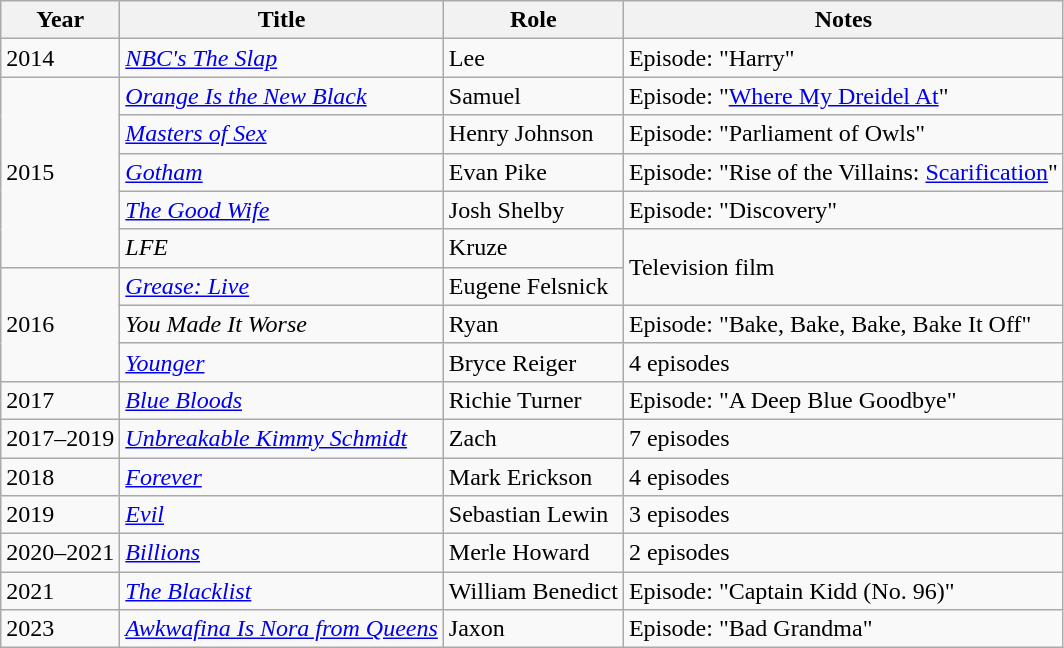<table class="wikitable sortable">
<tr>
<th>Year</th>
<th>Title</th>
<th>Role</th>
<th>Notes</th>
</tr>
<tr>
<td>2014</td>
<td><em><a href='#'>NBC's The Slap</a></em></td>
<td>Lee</td>
<td>Episode: "Harry"</td>
</tr>
<tr>
<td rowspan="5">2015</td>
<td><em><a href='#'>Orange Is the New Black</a></em></td>
<td>Samuel</td>
<td>Episode: "<a href='#'>Where My Dreidel At</a>"</td>
</tr>
<tr>
<td><em><a href='#'>Masters of Sex</a></em></td>
<td>Henry Johnson</td>
<td>Episode: "Parliament of Owls"</td>
</tr>
<tr>
<td><a href='#'><em>Gotham</em></a></td>
<td>Evan Pike</td>
<td>Episode: "Rise of the Villains: <a href='#'>Scarification</a>"</td>
</tr>
<tr>
<td><em><a href='#'>The Good Wife</a></em></td>
<td>Josh Shelby</td>
<td>Episode: "Discovery"</td>
</tr>
<tr>
<td><em>LFE</em></td>
<td>Kruze</td>
<td rowspan="2">Television film</td>
</tr>
<tr>
<td rowspan="3">2016</td>
<td><em><a href='#'>Grease: Live</a></em></td>
<td>Eugene Felsnick</td>
</tr>
<tr>
<td><em>You Made It Worse</em></td>
<td>Ryan</td>
<td>Episode: "Bake, Bake, Bake, Bake It Off"</td>
</tr>
<tr>
<td><a href='#'><em>Younger</em></a></td>
<td>Bryce Reiger</td>
<td>4 episodes</td>
</tr>
<tr>
<td>2017</td>
<td><a href='#'><em>Blue Bloods</em></a></td>
<td>Richie Turner</td>
<td>Episode: "A Deep Blue Goodbye"</td>
</tr>
<tr>
<td>2017–2019</td>
<td><em><a href='#'>Unbreakable Kimmy Schmidt</a></em></td>
<td>Zach</td>
<td>7 episodes</td>
</tr>
<tr>
<td>2018</td>
<td><a href='#'><em>Forever</em></a></td>
<td>Mark Erickson</td>
<td>4 episodes</td>
</tr>
<tr>
<td>2019</td>
<td><a href='#'><em>Evil</em></a></td>
<td>Sebastian Lewin</td>
<td>3 episodes</td>
</tr>
<tr>
<td>2020–2021</td>
<td><a href='#'><em>Billions</em></a></td>
<td>Merle Howard</td>
<td>2 episodes</td>
</tr>
<tr>
<td>2021</td>
<td><a href='#'><em>The Blacklist</em></a></td>
<td>William Benedict</td>
<td>Episode: "Captain Kidd (No. 96)"</td>
</tr>
<tr>
<td>2023</td>
<td><em><a href='#'>Awkwafina Is Nora from Queens</a></em></td>
<td>Jaxon</td>
<td>Episode: "Bad Grandma"</td>
</tr>
</table>
